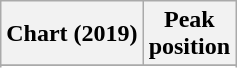<table class="wikitable plainrowheaders" style="text-align:center;">
<tr>
<th scope="col">Chart (2019)</th>
<th scope="col">Peak<br>position</th>
</tr>
<tr>
</tr>
<tr>
</tr>
</table>
